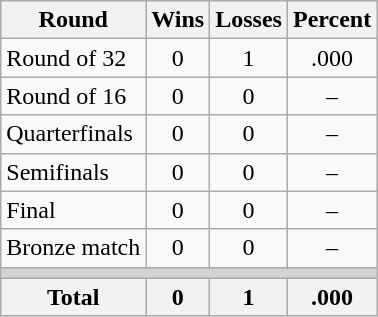<table class=wikitable>
<tr>
<th>Round</th>
<th>Wins</th>
<th>Losses</th>
<th>Percent</th>
</tr>
<tr align=center>
<td align=left>Round of 32</td>
<td>0</td>
<td>1</td>
<td>.000</td>
</tr>
<tr align=center>
<td align=left>Round of 16</td>
<td>0</td>
<td>0</td>
<td>–</td>
</tr>
<tr align=center>
<td align=left>Quarterfinals</td>
<td>0</td>
<td>0</td>
<td>–</td>
</tr>
<tr align=center>
<td align=left>Semifinals</td>
<td>0</td>
<td>0</td>
<td>–</td>
</tr>
<tr align=center>
<td align=left>Final</td>
<td>0</td>
<td>0</td>
<td>–</td>
</tr>
<tr align=center>
<td align=left>Bronze match</td>
<td>0</td>
<td>0</td>
<td>–</td>
</tr>
<tr>
<td colspan=4 bgcolor=lightgray></td>
</tr>
<tr>
<th>Total</th>
<th>0</th>
<th>1</th>
<th>.000</th>
</tr>
</table>
